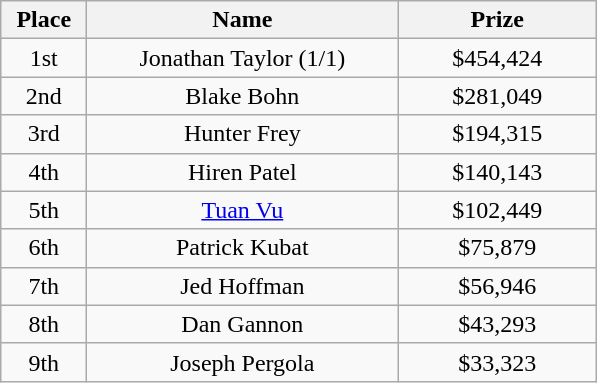<table class="wikitable">
<tr>
<th width="50">Place</th>
<th width="200">Name</th>
<th width="125">Prize</th>
</tr>
<tr>
<td align = "center">1st</td>
<td align = "center">Jonathan Taylor (1/1)</td>
<td align = "center">$454,424</td>
</tr>
<tr>
<td align = "center">2nd</td>
<td align = "center">Blake Bohn</td>
<td align = "center">$281,049</td>
</tr>
<tr>
<td align = "center">3rd</td>
<td align = "center">Hunter Frey</td>
<td align = "center">$194,315</td>
</tr>
<tr>
<td align = "center">4th</td>
<td align = "center">Hiren Patel</td>
<td align = "center">$140,143</td>
</tr>
<tr>
<td align = "center">5th</td>
<td align = "center"><a href='#'>Tuan Vu</a></td>
<td align = "center">$102,449</td>
</tr>
<tr>
<td align = "center">6th</td>
<td align = "center">Patrick Kubat</td>
<td align = "center">$75,879</td>
</tr>
<tr>
<td align = "center">7th</td>
<td align = "center">Jed Hoffman</td>
<td align = "center">$56,946</td>
</tr>
<tr>
<td align = "center">8th</td>
<td align = "center">Dan Gannon</td>
<td align = "center">$43,293</td>
</tr>
<tr>
<td align = "center">9th</td>
<td align = "center">Joseph Pergola</td>
<td align = "center">$33,323</td>
</tr>
</table>
